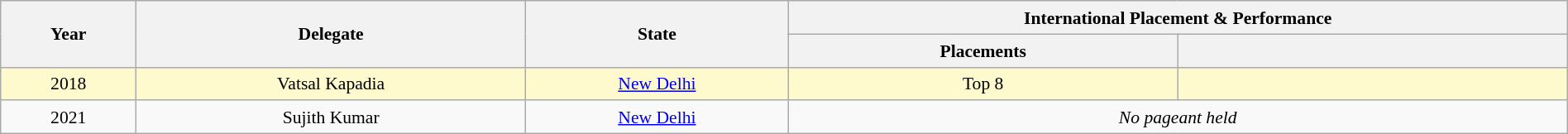<table class="wikitable" style="text-align:center; line-height:20px; font-size:90%; width:100%;">
<tr>
<th rowspan="2"  width=100px>Year</th>
<th rowspan="2"  width=300px>Delegate</th>
<th rowspan="2"  width=200px>State</th>
<th colspan="2"  width=100px>International Placement & Performance</th>
</tr>
<tr>
<th width=300px>Placements</th>
<th width=300px></th>
</tr>
<tr style="background-color:#FFFACD">
<td>2018</td>
<td>Vatsal Kapadia</td>
<td><a href='#'>New Delhi</a></td>
<td>Top 8</td>
<td></td>
</tr>
<tr>
<td>2021</td>
<td>Sujith Kumar</td>
<td><a href='#'>New Delhi</a></td>
<td colspan=2><em>No pageant held</em></td>
</tr>
</table>
